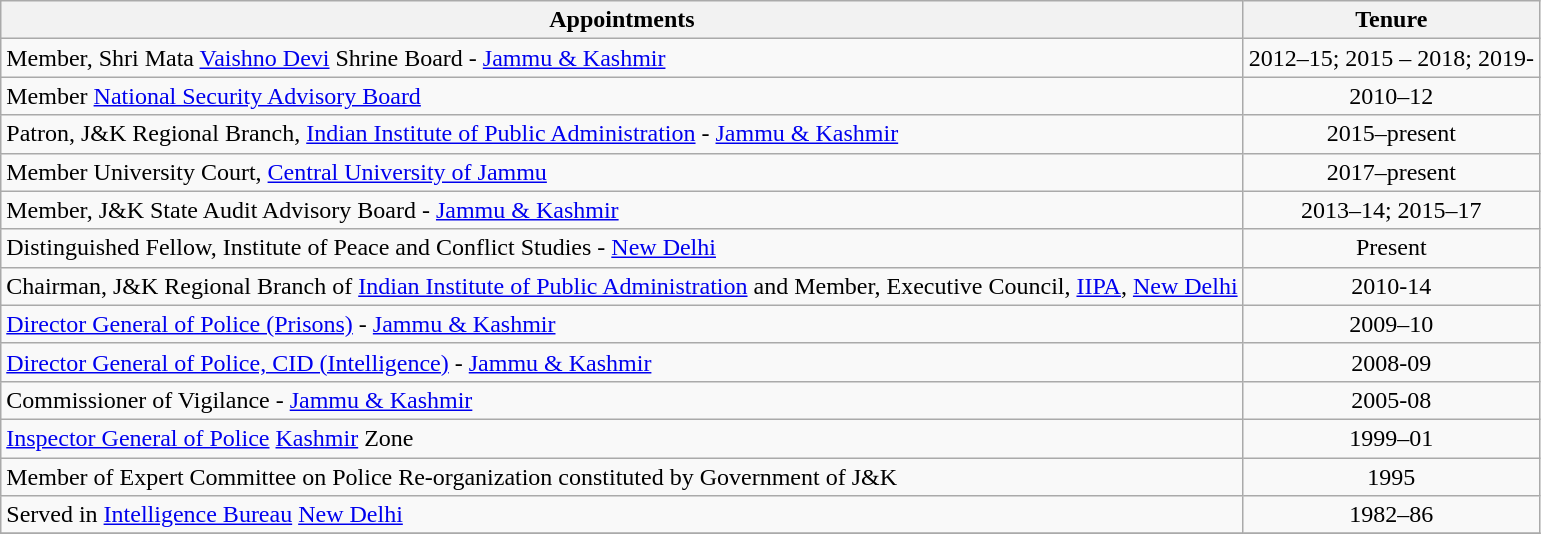<table class="wikitable">
<tr>
<th>Appointments</th>
<th>Tenure</th>
</tr>
<tr>
<td>Member, Shri Mata <a href='#'>Vaishno Devi</a> Shrine Board - <a href='#'>Jammu & Kashmir</a></td>
<td align="center">2012–15; 2015 – 2018; 2019-</td>
</tr>
<tr>
<td>Member <a href='#'>National Security Advisory Board</a></td>
<td align="center">2010–12</td>
</tr>
<tr>
<td>Patron, J&K Regional Branch, <a href='#'>Indian Institute of Public Administration</a> - <a href='#'>Jammu & Kashmir</a></td>
<td align="center">2015–present</td>
</tr>
<tr>
<td>Member University Court, <a href='#'>Central University of Jammu</a></td>
<td align="center">2017–present</td>
</tr>
<tr>
<td>Member, J&K State Audit Advisory Board - <a href='#'>Jammu & Kashmir</a></td>
<td align="center">2013–14; 2015–17</td>
</tr>
<tr>
<td>Distinguished Fellow, Institute of Peace and Conflict Studies - <a href='#'>New Delhi</a></td>
<td align="center">Present</td>
</tr>
<tr>
<td>Chairman, J&K Regional Branch of <a href='#'>Indian Institute of Public Administration</a> and Member, Executive Council, <a href='#'>IIPA</a>, <a href='#'>New Delhi</a></td>
<td align="center">2010-14</td>
</tr>
<tr>
<td><a href='#'>Director General of Police (Prisons)</a> - <a href='#'>Jammu & Kashmir</a></td>
<td align="center">2009–10</td>
</tr>
<tr>
<td><a href='#'>Director General of Police, CID (Intelligence)</a> - <a href='#'>Jammu & Kashmir</a></td>
<td align="center">2008-09</td>
</tr>
<tr>
<td>Commissioner of Vigilance - <a href='#'>Jammu & Kashmir</a></td>
<td align="center">2005-08</td>
</tr>
<tr>
<td><a href='#'>Inspector General of Police</a> <a href='#'>Kashmir</a> Zone</td>
<td align="center">1999–01</td>
</tr>
<tr>
<td>Member of Expert Committee on Police Re-organization constituted by Government of J&K</td>
<td align="center">1995</td>
</tr>
<tr>
<td>Served in <a href='#'>Intelligence Bureau</a> <a href='#'>New Delhi</a></td>
<td align="center">1982–86</td>
</tr>
<tr>
</tr>
</table>
